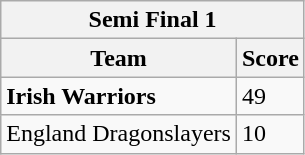<table class="wikitable">
<tr>
<th colspan="2">Semi Final 1</th>
</tr>
<tr>
<th>Team</th>
<th>Score</th>
</tr>
<tr>
<td><strong>Irish Warriors</strong></td>
<td>49</td>
</tr>
<tr>
<td>England Dragonslayers</td>
<td>10</td>
</tr>
</table>
